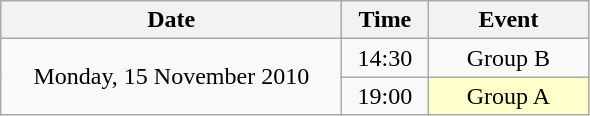<table class = "wikitable" style="text-align:center;">
<tr>
<th width=220>Date</th>
<th width=50>Time</th>
<th width=100>Event</th>
</tr>
<tr>
<td rowspan=2>Monday, 15 November 2010</td>
<td>14:30</td>
<td>Group B</td>
</tr>
<tr>
<td>19:00</td>
<td bgcolor=ffffcc>Group A</td>
</tr>
</table>
